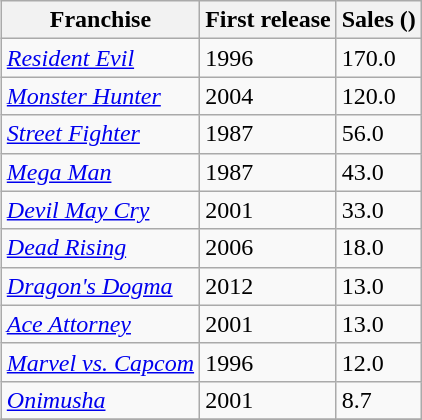<table class="wikitable plainrowheaders sortable" style="float: right">
<tr>
<th scope="col">Franchise</th>
<th scope="col">First release</th>
<th scope="col">Sales ()</th>
</tr>
<tr>
<td><em><a href='#'>Resident Evil</a></em></td>
<td>1996</td>
<td>170.0</td>
</tr>
<tr>
<td><em><a href='#'>Monster Hunter</a></em></td>
<td>2004</td>
<td>120.0</td>
</tr>
<tr>
<td><em><a href='#'>Street Fighter</a></em></td>
<td>1987</td>
<td>56.0</td>
</tr>
<tr>
<td><em><a href='#'>Mega Man</a></em></td>
<td>1987</td>
<td>43.0</td>
</tr>
<tr>
<td><em><a href='#'>Devil May Cry</a></em></td>
<td>2001</td>
<td>33.0</td>
</tr>
<tr>
<td><em><a href='#'>Dead Rising</a></em></td>
<td>2006</td>
<td>18.0</td>
</tr>
<tr>
<td><em><a href='#'>Dragon's Dogma</a></em></td>
<td>2012</td>
<td>13.0</td>
</tr>
<tr>
<td><em><a href='#'>Ace Attorney</a></em></td>
<td>2001</td>
<td>13.0</td>
</tr>
<tr>
<td><em><a href='#'>Marvel vs. Capcom</a></em></td>
<td>1996</td>
<td>12.0</td>
</tr>
<tr>
<td><em><a href='#'>Onimusha</a></em></td>
<td>2001</td>
<td>8.7</td>
</tr>
<tr>
</tr>
</table>
